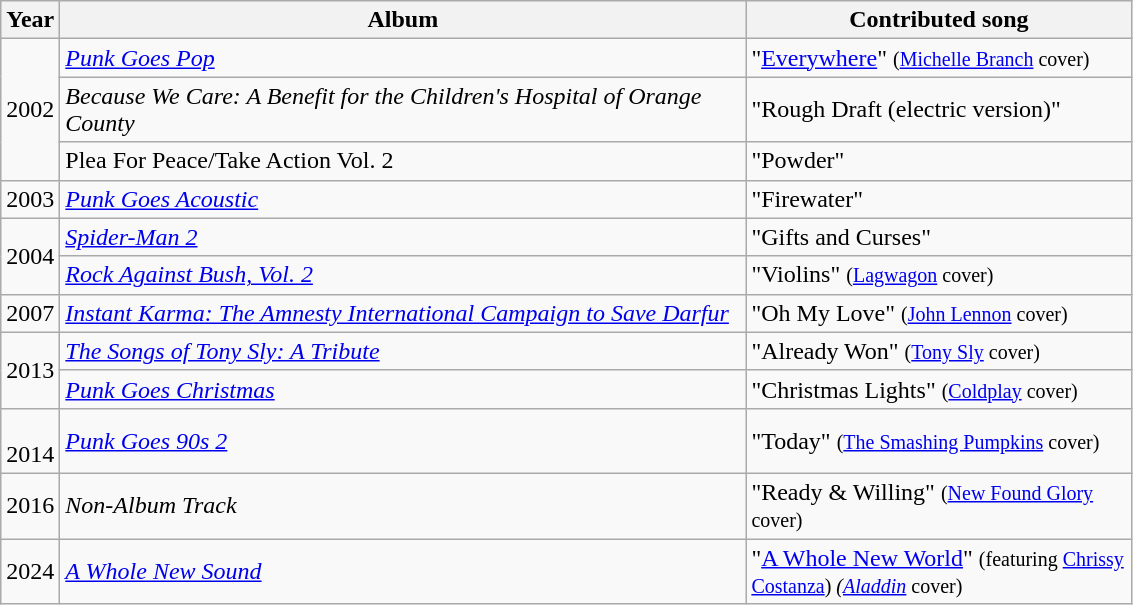<table class="wikitable">
<tr>
<th>Year</th>
<th style="width:450px;">Album</th>
<th style="width:250px;">Contributed song</th>
</tr>
<tr>
<td rowspan="3">2002</td>
<td><em><a href='#'>Punk Goes Pop</a></em></td>
<td>"<a href='#'>Everywhere</a>" <small>(<a href='#'>Michelle Branch</a> cover)</small></td>
</tr>
<tr>
<td><em>Because We Care: A Benefit for the Children's Hospital of Orange County</em></td>
<td>"Rough Draft (electric version)"</td>
</tr>
<tr>
<td>Plea For Peace/Take Action Vol. 2</td>
<td>"Powder"</td>
</tr>
<tr>
<td>2003</td>
<td><em><a href='#'>Punk Goes Acoustic</a></em></td>
<td>"Firewater"</td>
</tr>
<tr>
<td rowspan=2>2004</td>
<td><em><a href='#'>Spider-Man 2</a></em></td>
<td>"Gifts and Curses"</td>
</tr>
<tr>
<td><em><a href='#'>Rock Against Bush, Vol. 2</a></em></td>
<td>"Violins" <small>(<a href='#'>Lagwagon</a> cover)</small></td>
</tr>
<tr>
<td>2007</td>
<td><em><a href='#'>Instant Karma: The Amnesty International Campaign to Save Darfur</a></em></td>
<td>"Oh My Love" <small>(<a href='#'>John Lennon</a> cover)</small></td>
</tr>
<tr>
<td rowspan=2>2013</td>
<td><em><a href='#'>The Songs of Tony Sly: A Tribute</a></em></td>
<td>"Already Won" <small>(<a href='#'>Tony Sly</a> cover)</small></td>
</tr>
<tr>
<td><em><a href='#'>Punk Goes Christmas</a></em></td>
<td>"Christmas Lights" <small>(<a href='#'>Coldplay</a> cover)</small></td>
</tr>
<tr>
<td rowspan=1><br>2014</td>
<td><em><a href='#'>Punk Goes 90s 2</a></em></td>
<td>"Today" <small>(<a href='#'>The Smashing Pumpkins</a> cover)</small></td>
</tr>
<tr>
<td rowspan=1>2016</td>
<td><em>Non-Album Track</em></td>
<td>"Ready & Willing" <small>(<a href='#'>New Found Glory</a> cover)</small></td>
</tr>
<tr>
<td>2024</td>
<td><em><a href='#'>A Whole New Sound</a></em></td>
<td>"<a href='#'>A Whole New World</a>" <small> (featuring <a href='#'>Chrissy Costanza</a>) <em>(<a href='#'>Aladdin</a></em> cover)</small></td>
</tr>
</table>
